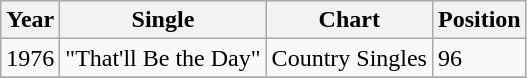<table class="wikitable">
<tr>
<th>Year</th>
<th>Single</th>
<th>Chart</th>
<th>Position</th>
</tr>
<tr>
<td>1976</td>
<td>"That'll Be the Day"</td>
<td>Country Singles</td>
<td>96</td>
</tr>
<tr>
</tr>
</table>
